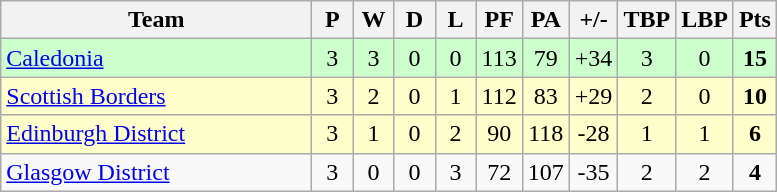<table class="wikitable" style="text-align: center;">
<tr>
<th style="width:200px;">Team</th>
<th width="20">P</th>
<th width="20">W</th>
<th width="20">D</th>
<th width="20">L</th>
<th width="20">PF</th>
<th width="20">PA</th>
<th width="25">+/-</th>
<th width="25">TBP</th>
<th width="25">LBP</th>
<th width="20">Pts</th>
</tr>
<tr style="background:#cfc;">
<td align="left"><a href='#'>Caledonia</a></td>
<td>3</td>
<td>3</td>
<td>0</td>
<td>0</td>
<td>113</td>
<td>79</td>
<td>+34</td>
<td>3</td>
<td>0</td>
<td><strong>15</strong></td>
</tr>
<tr style="background:#ffc;">
<td align="left"><a href='#'>Scottish Borders</a></td>
<td>3</td>
<td>2</td>
<td>0</td>
<td>1</td>
<td>112</td>
<td>83</td>
<td>+29</td>
<td>2</td>
<td>0</td>
<td><strong>10</strong></td>
</tr>
<tr style="background:#ffc;">
<td align="left"><a href='#'>Edinburgh District</a></td>
<td>3</td>
<td>1</td>
<td>0</td>
<td>2</td>
<td>90</td>
<td>118</td>
<td>-28</td>
<td>1</td>
<td>1</td>
<td><strong>6</strong></td>
</tr>
<tr>
<td align="left"><a href='#'>Glasgow District</a></td>
<td>3</td>
<td>0</td>
<td>0</td>
<td>3</td>
<td>72</td>
<td>107</td>
<td>-35</td>
<td>2</td>
<td>2</td>
<td><strong>4</strong></td>
</tr>
</table>
